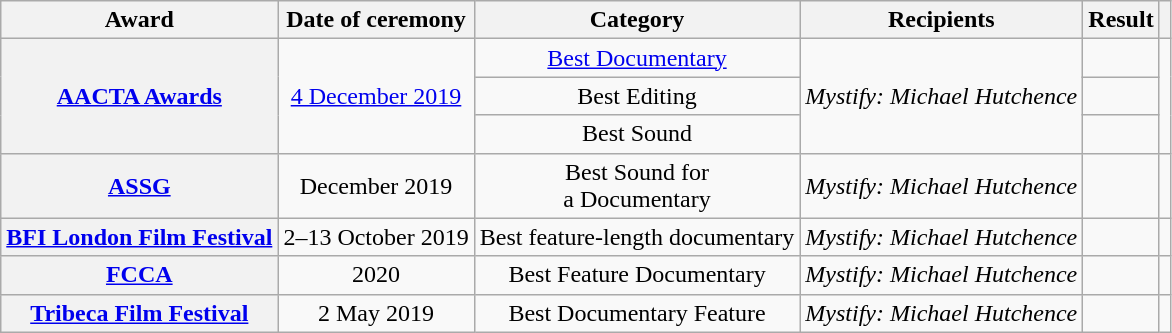<table class="wikitable plainrowheaders unsortable">
<tr>
<th scope="col">Award</th>
<th scope="col">Date of ceremony</th>
<th scope="col">Category</th>
<th scope="col">Recipients</th>
<th scope="col">Result</th>
<th></th>
</tr>
<tr>
<th scope="row" rowspan="3" align="center"><a href='#'>AACTA Awards</a></th>
<td align="center" rowspan="3"><a href='#'>4 December 2019</a></td>
<td align="center"><a href='#'>Best Documentary</a></td>
<td align="center" rowspan="3"><em>Mystify: Michael Hutchence</em></td>
<td></td>
<td align="center" rowspan="3"></td>
</tr>
<tr>
<td align="center">Best Editing </td>
<td></td>
</tr>
<tr>
<td align="center">Best Sound </td>
<td></td>
</tr>
<tr>
<th scope="row"><a href='#'>ASSG</a></th>
<td align="center">December 2019</td>
<td align="center">Best Sound for<br> a Documentary</td>
<td align="center"><em>Mystify: Michael Hutchence</em></td>
<td></td>
<td align="center"></td>
</tr>
<tr>
<th scope="row"><a href='#'>BFI London Film Festival</a></th>
<td align="center">2–13 October 2019</td>
<td align="center">Best feature-length documentary <br> </td>
<td align="center"><em>Mystify: Michael Hutchence</em></td>
<td></td>
<td align="center"></td>
</tr>
<tr>
<th scope="row"><a href='#'>FCCA</a></th>
<td align="center">2020</td>
<td align="center">Best Feature Documentary</td>
<td align="center"><em>Mystify: Michael Hutchence</em></td>
<td></td>
<td align="center"></td>
</tr>
<tr>
<th scope="row"><a href='#'>Tribeca Film Festival</a></th>
<td align="center">2 May 2019</td>
<td align="center">Best Documentary Feature</td>
<td align="center"><em>Mystify: Michael Hutchence</em></td>
<td></td>
<td align="center"></td>
</tr>
</table>
